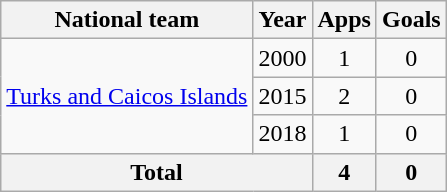<table class="wikitable" style="text-align:center">
<tr>
<th>National team</th>
<th>Year</th>
<th>Apps</th>
<th>Goals</th>
</tr>
<tr>
<td rowspan="3"><a href='#'>Turks and Caicos Islands</a></td>
<td>2000</td>
<td>1</td>
<td>0</td>
</tr>
<tr>
<td>2015</td>
<td>2</td>
<td>0</td>
</tr>
<tr>
<td>2018</td>
<td>1</td>
<td>0</td>
</tr>
<tr>
<th colspan=2>Total</th>
<th>4</th>
<th>0</th>
</tr>
</table>
